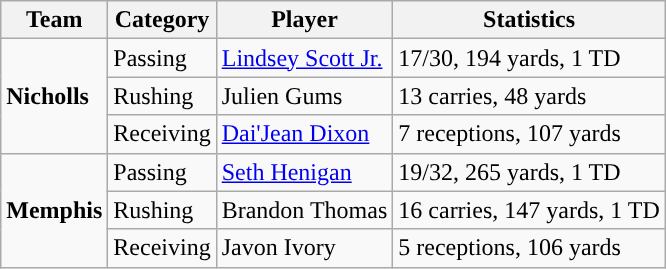<table class="wikitable" style="float: left;">
<tr>
<th>Team</th>
<th>Category</th>
<th>Player</th>
<th>Statistics</th>
</tr>
<tr>
<td rowspan=3><strong>Nicholls</strong></td>
<td>Passing</td>
<td><a href='#'>Lindsey Scott Jr.</a></td>
<td>17/30, 194 yards, 1 TD</td>
</tr>
<tr>
<td>Rushing</td>
<td>Julien Gums</td>
<td>13 carries, 48 yards</td>
</tr>
<tr>
<td>Receiving</td>
<td><a href='#'>Dai'Jean Dixon</a></td>
<td>7 receptions, 107 yards</td>
</tr>
<tr>
<td rowspan=3><strong>Memphis</strong></td>
<td>Passing</td>
<td><a href='#'>Seth Henigan</a></td>
<td>19/32, 265 yards, 1 TD</td>
</tr>
<tr>
<td>Rushing</td>
<td>Brandon Thomas</td>
<td>16 carries, 147 yards, 1 TD</td>
</tr>
<tr>
<td>Receiving</td>
<td>Javon Ivory</td>
<td>5 receptions, 106 yards</td>
</tr>
</table>
